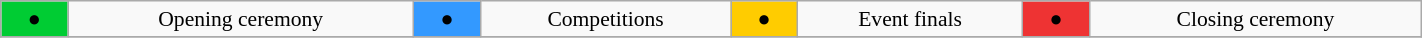<table class="wikitable" style="margin:0.5em auto; font-size:90%;position:relative;width:75%;">
<tr align="center">
<td bgcolor=#00cc33> ● </td>
<td>Opening ceremony</td>
<td bgcolor=#3399ff> ● </td>
<td>Competitions</td>
<td bgcolor=#ffcc00> ● </td>
<td>Event finals</td>
<td bgcolor=#ee3333> ● </td>
<td>Closing ceremony</td>
</tr>
<tr>
</tr>
</table>
